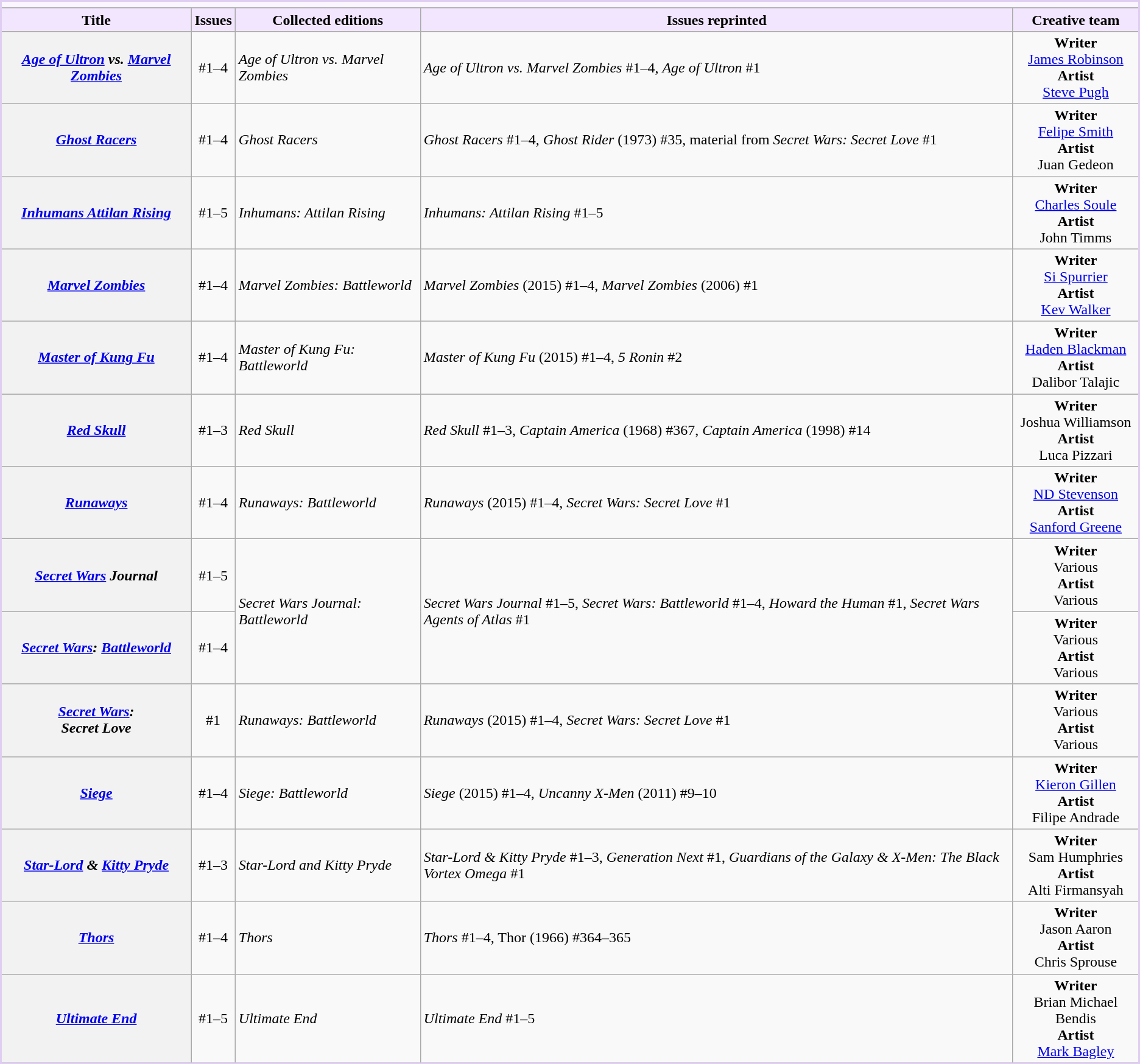<table class="wikitable collapsible"  style="text-align:center; border:2px solid #e0cef2; font-weight:normal;">
<tr>
<th colspan="5" style="background:#faf5ff;"></th>
</tr>
<tr>
<th scope="col" style="text-align:center; background:#f2e6ff;">Title</th>
<th scope="col" style="text-align:center; background:#f2e6ff;">Issues</th>
<th scope="col" style="text-align:center; background:#f2e6ff;">Collected editions</th>
<th scope="col" style="text-align:center; background:#f2e6ff;">Issues reprinted</th>
<th scope="col" style="text-align:center; background:#f2e6ff;">Creative team</th>
</tr>
<tr>
<th><em><a href='#'>Age of Ultron</a> vs. <a href='#'>Marvel Zombies</a></em></th>
<td>#1–4</td>
<td style="text-align:left;"><em>Age of Ultron vs. Marvel Zombies</em></td>
<td style="text-align:left;"><em>Age of Ultron vs. Marvel Zombies</em> #1–4, <em>Age of Ultron</em> #1</td>
<td><strong>Writer</strong><br><a href='#'>James Robinson</a><br><strong>Artist</strong><br><a href='#'>Steve Pugh</a></td>
</tr>
<tr>
<th><em><a href='#'>Ghost Racers</a></em></th>
<td>#1–4</td>
<td style="text-align:left;"><em>Ghost Racers</em></td>
<td style="text-align:left;"><em>Ghost Racers</em> #1–4, <em>Ghost Rider</em> (1973) #35, material from <em>Secret Wars: Secret Love</em> #1</td>
<td><strong>Writer</strong><br><a href='#'>Felipe Smith</a><br><strong>Artist</strong><br>Juan Gedeon</td>
</tr>
<tr>
<th><em><a href='#'>Inhumans Attilan Rising</a></em></th>
<td>#1–5</td>
<td style="text-align:left;"><em>Inhumans: Attilan Rising</em></td>
<td style="text-align:left;"><em>Inhumans: Attilan Rising</em> #1–5</td>
<td><strong>Writer</strong><br><a href='#'>Charles Soule</a><br><strong>Artist</strong><br>John Timms</td>
</tr>
<tr>
<th><em><a href='#'>Marvel Zombies</a></em></th>
<td>#1–4</td>
<td style="text-align:left;"><em>Marvel Zombies: Battleworld</em></td>
<td style="text-align:left;"><em>Marvel Zombies</em> (2015) #1–4, <em>Marvel Zombies</em> (2006) #1</td>
<td><strong>Writer</strong><br><a href='#'>Si Spurrier</a><br><strong>Artist</strong><br><a href='#'>Kev Walker</a></td>
</tr>
<tr>
<th><em><a href='#'>Master of Kung Fu</a></em></th>
<td>#1–4</td>
<td style="text-align:left;"><em>Master of Kung Fu: Battleworld</em></td>
<td style="text-align:left;"><em>Master of Kung Fu</em> (2015) #1–4, <em>5 Ronin</em> #2</td>
<td><strong>Writer</strong><br><a href='#'>Haden Blackman</a><br><strong>Artist</strong><br>Dalibor Talajic</td>
</tr>
<tr>
<th><em><a href='#'>Red Skull</a></em></th>
<td>#1–3</td>
<td style="text-align:left;"><em>Red Skull</em></td>
<td style="text-align:left;"><em>Red Skull</em> #1–3, <em>Captain America</em> (1968) #367, <em>Captain America</em> (1998) #14</td>
<td><strong>Writer</strong><br>Joshua Williamson<br><strong>Artist</strong><br>Luca Pizzari</td>
</tr>
<tr>
<th><em><a href='#'>Runaways</a></em></th>
<td>#1–4</td>
<td style="text-align:left;"><em>Runaways: Battleworld</em></td>
<td style="text-align:left;"><em>Runaways</em> (2015) #1–4, <em>Secret Wars: Secret Love</em> #1</td>
<td><strong>Writer</strong><br><a href='#'>ND Stevenson</a><br><strong>Artist</strong><br><a href='#'>Sanford Greene</a></td>
</tr>
<tr>
<th><em><a href='#'>Secret Wars</a> Journal</em></th>
<td>#1–5</td>
<td rowspan="2" style="text-align:left;"><em>Secret Wars Journal: Battleworld</em></td>
<td rowspan="2" style="text-align:left;"><em>Secret Wars Journal</em> #1–5, <em>Secret Wars: Battleworld</em> #1–4, <em>Howard the Human</em> #1, <em>Secret Wars Agents of Atlas</em> #1</td>
<td><strong>Writer</strong><br>Various<br><strong>Artist</strong><br>Various</td>
</tr>
<tr>
<th><em><a href='#'>Secret Wars</a>: <a href='#'>Battleworld</a></em></th>
<td>#1–4</td>
<td><strong>Writer</strong><br>Various<br><strong>Artist</strong><br>Various</td>
</tr>
<tr>
<th><em><a href='#'>Secret Wars</a>:<br>Secret Love</em></th>
<td>#1</td>
<td style="text-align:left;"><em>Runaways: Battleworld</em></td>
<td style="text-align:left;"><em>Runaways</em> (2015) #1–4, <em>Secret Wars: Secret Love</em> #1</td>
<td><strong>Writer</strong><br>Various<br><strong>Artist</strong><br>Various</td>
</tr>
<tr>
<th><em><a href='#'>Siege</a></em></th>
<td>#1–4</td>
<td style="text-align:left;"><em>Siege: Battleworld</em></td>
<td style="text-align:left;"><em>Siege</em> (2015) #1–4, <em>Uncanny X-Men</em> (2011) #9–10</td>
<td><strong>Writer</strong><br><a href='#'>Kieron Gillen</a><br><strong>Artist</strong><br>Filipe Andrade</td>
</tr>
<tr>
<th><em><a href='#'>Star-Lord</a> & <a href='#'>Kitty Pryde</a></em></th>
<td>#1–3</td>
<td style="text-align:left;"><em>Star-Lord and Kitty Pryde</em></td>
<td style="text-align:left;"><em>Star-Lord & Kitty Pryde</em> #1–3, <em>Generation Next</em> #1, <em>Guardians of the Galaxy & X-Men: The Black Vortex Omega</em> #1</td>
<td><strong>Writer</strong><br>Sam Humphries<br><strong>Artist</strong><br>Alti Firmansyah</td>
</tr>
<tr>
<th><em><a href='#'>Thors</a></em></th>
<td>#1–4</td>
<td style="text-align:left;"><em>Thors</em></td>
<td style="text-align:left;"><em>Thors</em> #1–4, Thor (1966) #364–365</td>
<td><strong>Writer</strong><br>Jason Aaron<br><strong>Artist</strong><br>Chris Sprouse</td>
</tr>
<tr>
<th><em><a href='#'>Ultimate End</a></em></th>
<td>#1–5</td>
<td style="text-align:left;"><em>Ultimate End</em></td>
<td style="text-align:left;"><em>Ultimate End</em> #1–5</td>
<td><strong>Writer</strong><br>Brian Michael Bendis<br><strong>Artist</strong><br><a href='#'>Mark Bagley</a></td>
</tr>
<tr>
</tr>
</table>
